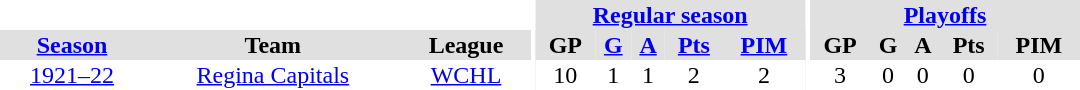<table border="0" cellpadding="1" cellspacing="0" style="text-align:center; width:45em">
<tr bgcolor="#e0e0e0">
<th colspan="3" bgcolor="#ffffff"></th>
<th rowspan="100" bgcolor="#ffffff"></th>
<th colspan="5"><a href='#'>Regular season</a></th>
<th rowspan="100" bgcolor="#ffffff"></th>
<th colspan="5"><a href='#'>Playoffs</a></th>
</tr>
<tr bgcolor="#e0e0e0">
<th><a href='#'>Season</a></th>
<th>Team</th>
<th>League</th>
<th>GP</th>
<th><a href='#'>G</a></th>
<th><a href='#'>A</a></th>
<th><a href='#'>Pts</a></th>
<th><a href='#'>PIM</a></th>
<th>GP</th>
<th>G</th>
<th>A</th>
<th>Pts</th>
<th>PIM</th>
</tr>
<tr>
<td><a href='#'>1921–22</a></td>
<td><a href='#'>Regina Capitals</a></td>
<td><a href='#'>WCHL</a></td>
<td>10</td>
<td>1</td>
<td>1</td>
<td>2</td>
<td>2</td>
<td>3</td>
<td>0</td>
<td>0</td>
<td>0</td>
<td>0</td>
</tr>
<tr bgcolor="#e0e0e0">
</tr>
</table>
